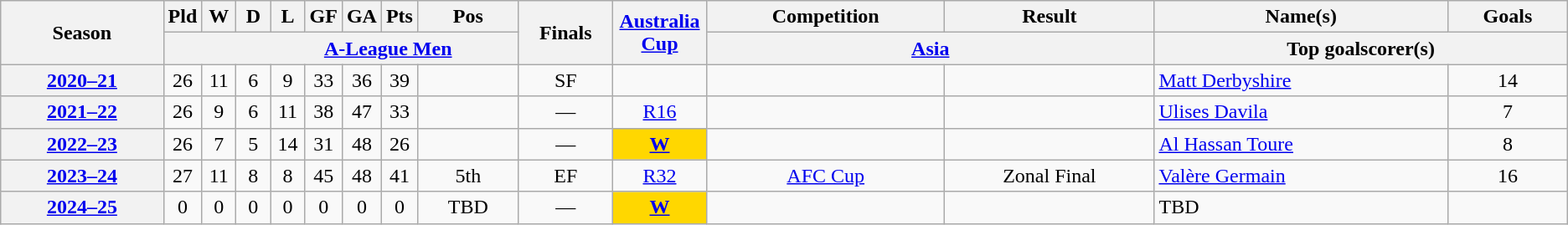<table class="wikitable sortable" style="text-align: center">
<tr>
<th scope="col" rowspan="2">Season</th>
<th width="20" scope="col">Pld</th>
<th width="20" scope="col">W</th>
<th width="20" scope="col">D</th>
<th width="20" scope="col">L</th>
<th width="20" scope="col">GF</th>
<th width="20" scope="col">GA</th>
<th width="20" scope="col">Pts</th>
<th scope="col">Pos</th>
<th rowspan="2" width=6% scope="col" class="unsortable">Finals</th>
<th rowspan="2" width=6% scope="col" class="unsortable"><a href='#'>Australia Cup</a></th>
<th scope="col">Competition</th>
<th scope="col">Result</th>
<th scope="col">Name(s)</th>
<th scope="col">Goals</th>
</tr>
<tr class="unsortable">
<th colspan="9" scope="col"><a href='#'>A-League Men</a></th>
<th colspan="2" scope="col"><a href='#'>Asia</a></th>
<th colspan="2" scope="col">Top goalscorer(s)</th>
</tr>
<tr>
<th><a href='#'>2020–21</a></th>
<td>26</td>
<td>11</td>
<td>6</td>
<td>9</td>
<td>33</td>
<td>36</td>
<td>39</td>
<td></td>
<td>SF</td>
<td></td>
<td></td>
<td></td>
<td align=left><a href='#'>Matt Derbyshire</a></td>
<td>14</td>
</tr>
<tr>
<th><a href='#'>2021–22</a></th>
<td>26</td>
<td>9</td>
<td>6</td>
<td>11</td>
<td>38</td>
<td>47</td>
<td>33</td>
<td></td>
<td>—</td>
<td><a href='#'>R16</a></td>
<td></td>
<td></td>
<td align=left><a href='#'>Ulises Davila</a></td>
<td>7</td>
</tr>
<tr>
<th><a href='#'>2022–23</a></th>
<td>26</td>
<td>7</td>
<td>5</td>
<td>14</td>
<td>31</td>
<td>48</td>
<td>26</td>
<td></td>
<td>—</td>
<td bgcolor=gold><a href='#'><strong>W</strong></a></td>
<td></td>
<td></td>
<td align=left><a href='#'>Al Hassan Toure</a></td>
<td>8</td>
</tr>
<tr>
<th><a href='#'>2023–24</a></th>
<td>27</td>
<td>11</td>
<td>8</td>
<td>8</td>
<td>45</td>
<td>48</td>
<td>41</td>
<td>5th</td>
<td>EF</td>
<td><a href='#'>R32</a></td>
<td><a href='#'>AFC Cup</a></td>
<td>Zonal Final</td>
<td align=left><a href='#'>Valère Germain</a></td>
<td>16</td>
</tr>
<tr>
<th><a href='#'>2024–25</a></th>
<td>0</td>
<td>0</td>
<td>0</td>
<td>0</td>
<td>0</td>
<td>0</td>
<td>0</td>
<td>TBD</td>
<td>—</td>
<td bgcolor=gold><strong><a href='#'>W</a></strong></td>
<td></td>
<td></td>
<td align=left>TBD</td>
<td></td>
</tr>
</table>
